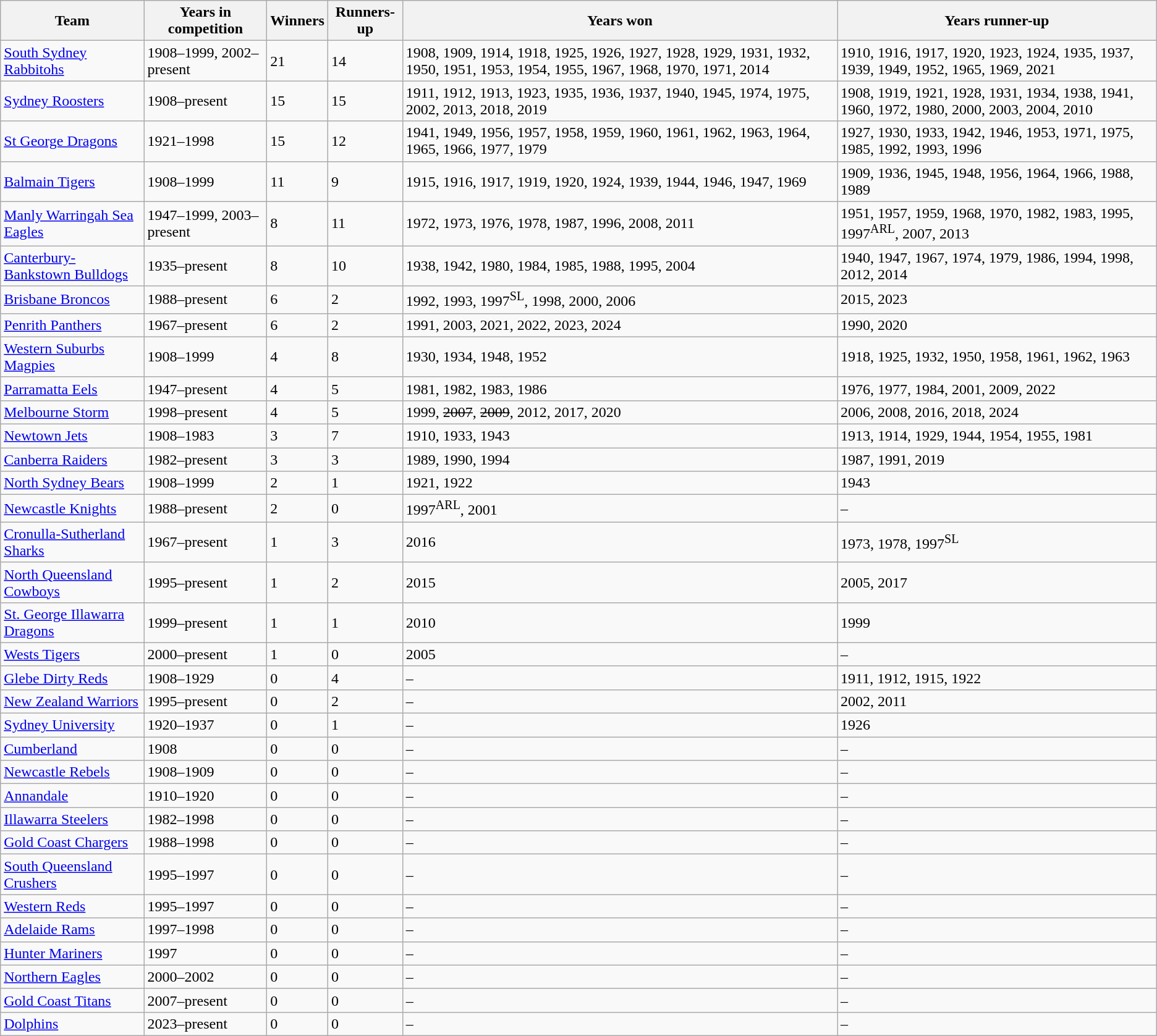<table class="wikitable sortable">
<tr>
<th>Team</th>
<th>Years in competition</th>
<th>Winners</th>
<th>Runners-up</th>
<th>Years won</th>
<th>Years runner-up</th>
</tr>
<tr>
<td> <a href='#'>South Sydney Rabbitohs</a></td>
<td>1908–1999, 2002–present</td>
<td>21</td>
<td>14</td>
<td>1908, 1909, 1914, 1918, 1925, 1926, 1927, 1928, 1929, 1931, 1932, 1950, 1951, 1953, 1954, 1955, 1967, 1968, 1970, 1971, 2014</td>
<td>1910, 1916, 1917, 1920, 1923, 1924, 1935, 1937, 1939, 1949, 1952, 1965, 1969, 2021</td>
</tr>
<tr>
<td> <a href='#'>Sydney Roosters</a></td>
<td>1908–present</td>
<td>15</td>
<td>15</td>
<td>1911, 1912, 1913, 1923, 1935, 1936, 1937, 1940, 1945, 1974, 1975, 2002, 2013, 2018, 2019</td>
<td>1908, 1919, 1921, 1928, 1931, 1934, 1938, 1941, 1960, 1972, 1980, 2000, 2003, 2004, 2010</td>
</tr>
<tr>
<td> <a href='#'>St George Dragons</a></td>
<td>1921–1998</td>
<td>15</td>
<td>12</td>
<td>1941, 1949, 1956, 1957, 1958, 1959, 1960, 1961, 1962, 1963, 1964, 1965, 1966, 1977, 1979</td>
<td>1927, 1930, 1933, 1942, 1946, 1953, 1971, 1975, 1985, 1992, 1993, 1996</td>
</tr>
<tr>
<td> <a href='#'>Balmain Tigers</a></td>
<td>1908–1999</td>
<td>11</td>
<td>9</td>
<td>1915, 1916, 1917, 1919, 1920, 1924, 1939, 1944, 1946, 1947, 1969</td>
<td>1909, 1936, 1945, 1948, 1956, 1964, 1966, 1988, 1989</td>
</tr>
<tr>
<td> <a href='#'>Manly Warringah Sea Eagles</a></td>
<td>1947–1999, 2003–present</td>
<td>8</td>
<td>11</td>
<td>1972, 1973, 1976, 1978, 1987, 1996, 2008, 2011</td>
<td>1951, 1957, 1959, 1968, 1970, 1982, 1983, 1995, 1997<sup>ARL</sup>, 2007, 2013</td>
</tr>
<tr>
<td> <a href='#'>Canterbury-Bankstown Bulldogs</a></td>
<td>1935–present</td>
<td>8</td>
<td>10</td>
<td>1938, 1942, 1980, 1984, 1985, 1988, 1995, 2004</td>
<td>1940, 1947, 1967, 1974, 1979, 1986, 1994, 1998, 2012, 2014</td>
</tr>
<tr>
<td> <a href='#'>Brisbane Broncos</a></td>
<td>1988–present</td>
<td>6</td>
<td>2</td>
<td>1992, 1993, 1997<sup>SL</sup>, 1998, 2000, 2006</td>
<td>2015, 2023</td>
</tr>
<tr>
<td> <a href='#'>Penrith Panthers</a></td>
<td>1967–present</td>
<td>6</td>
<td>2</td>
<td>1991, 2003, 2021, 2022, 2023, 2024</td>
<td>1990, 2020</td>
</tr>
<tr>
<td> <a href='#'>Western Suburbs Magpies</a></td>
<td>1908–1999</td>
<td>4</td>
<td>8</td>
<td>1930, 1934, 1948, 1952</td>
<td>1918, 1925, 1932, 1950, 1958, 1961, 1962, 1963</td>
</tr>
<tr>
<td> <a href='#'>Parramatta Eels</a></td>
<td>1947–present</td>
<td>4</td>
<td>5</td>
<td>1981, 1982, 1983, 1986</td>
<td>1976, 1977, 1984, 2001, 2009, 2022</td>
</tr>
<tr>
<td> <a href='#'>Melbourne Storm</a></td>
<td>1998–present</td>
<td>4</td>
<td>5</td>
<td>1999, <s>2007</s>, <s>2009</s>, 2012, 2017, 2020</td>
<td>2006, 2008, 2016, 2018, 2024</td>
</tr>
<tr>
<td> <a href='#'>Newtown Jets</a></td>
<td>1908–1983</td>
<td>3</td>
<td>7</td>
<td>1910, 1933, 1943</td>
<td>1913, 1914, 1929, 1944, 1954, 1955, 1981</td>
</tr>
<tr>
<td> <a href='#'>Canberra Raiders</a></td>
<td>1982–present</td>
<td>3</td>
<td>3</td>
<td>1989, 1990, 1994</td>
<td>1987, 1991, 2019</td>
</tr>
<tr>
<td> <a href='#'>North Sydney Bears</a></td>
<td>1908–1999</td>
<td>2</td>
<td>1</td>
<td>1921, 1922</td>
<td>1943</td>
</tr>
<tr>
<td> <a href='#'>Newcastle Knights</a></td>
<td>1988–present</td>
<td>2</td>
<td>0</td>
<td>1997<sup>ARL</sup>, 2001</td>
<td>–</td>
</tr>
<tr>
<td> <a href='#'>Cronulla-Sutherland Sharks</a></td>
<td>1967–present</td>
<td>1</td>
<td>3</td>
<td>2016</td>
<td>1973, 1978, 1997<sup>SL</sup></td>
</tr>
<tr>
<td> <a href='#'>North Queensland Cowboys</a></td>
<td>1995–present</td>
<td>1</td>
<td>2</td>
<td>2015</td>
<td>2005, 2017</td>
</tr>
<tr>
<td> <a href='#'>St. George Illawarra Dragons</a></td>
<td>1999–present</td>
<td>1</td>
<td>1</td>
<td>2010</td>
<td>1999</td>
</tr>
<tr>
<td> <a href='#'>Wests Tigers</a></td>
<td>2000–present</td>
<td>1</td>
<td>0</td>
<td>2005</td>
<td>–</td>
</tr>
<tr>
<td> <a href='#'>Glebe Dirty Reds</a></td>
<td>1908–1929</td>
<td>0</td>
<td>4</td>
<td>–</td>
<td>1911, 1912, 1915, 1922</td>
</tr>
<tr>
<td> <a href='#'>New Zealand Warriors</a></td>
<td>1995–present</td>
<td>0</td>
<td>2</td>
<td>–</td>
<td>2002, 2011</td>
</tr>
<tr>
<td> <a href='#'>Sydney University</a></td>
<td>1920–1937</td>
<td>0</td>
<td>1</td>
<td>–</td>
<td>1926</td>
</tr>
<tr>
<td> <a href='#'>Cumberland</a></td>
<td>1908</td>
<td>0</td>
<td>0</td>
<td>–</td>
<td>–</td>
</tr>
<tr>
<td> <a href='#'>Newcastle Rebels</a></td>
<td>1908–1909</td>
<td>0</td>
<td>0</td>
<td>–</td>
<td>–</td>
</tr>
<tr>
<td> <a href='#'>Annandale</a></td>
<td>1910–1920</td>
<td>0</td>
<td>0</td>
<td>–</td>
<td>–</td>
</tr>
<tr>
<td> <a href='#'>Illawarra Steelers</a></td>
<td>1982–1998</td>
<td>0</td>
<td>0</td>
<td>–</td>
<td>–</td>
</tr>
<tr>
<td> <a href='#'>Gold Coast Chargers</a></td>
<td>1988–1998</td>
<td>0</td>
<td>0</td>
<td>–</td>
<td>–</td>
</tr>
<tr>
<td> <a href='#'>South Queensland Crushers</a></td>
<td>1995–1997</td>
<td>0</td>
<td>0</td>
<td>–</td>
<td>–</td>
</tr>
<tr>
<td> <a href='#'>Western Reds</a></td>
<td>1995–1997</td>
<td>0</td>
<td>0</td>
<td>–</td>
<td>–</td>
</tr>
<tr>
<td> <a href='#'>Adelaide Rams</a></td>
<td>1997–1998</td>
<td>0</td>
<td>0</td>
<td>–</td>
<td>–</td>
</tr>
<tr>
<td> <a href='#'>Hunter Mariners</a></td>
<td>1997</td>
<td>0</td>
<td>0</td>
<td>–</td>
<td>–</td>
</tr>
<tr>
<td> <a href='#'>Northern Eagles</a></td>
<td>2000–2002</td>
<td>0</td>
<td>0</td>
<td>–</td>
<td>–</td>
</tr>
<tr>
<td> <a href='#'>Gold Coast Titans</a></td>
<td>2007–present</td>
<td>0</td>
<td>0</td>
<td>–</td>
<td>–</td>
</tr>
<tr>
<td> <a href='#'>Dolphins</a></td>
<td>2023–present</td>
<td>0</td>
<td>0</td>
<td>–</td>
<td>–</td>
</tr>
</table>
